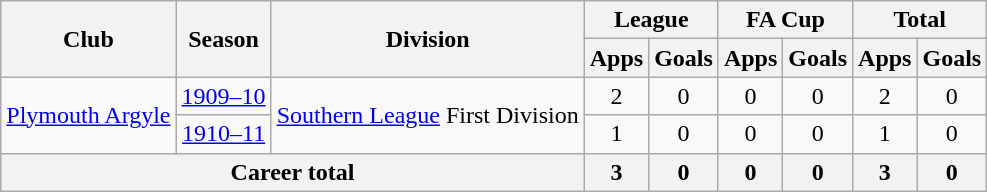<table class="wikitable" style="text-align:center;">
<tr>
<th rowspan="2">Club</th>
<th rowspan="2">Season</th>
<th rowspan="2">Division</th>
<th colspan="2">League</th>
<th colspan="2">FA Cup</th>
<th colspan="2">Total</th>
</tr>
<tr>
<th>Apps</th>
<th>Goals</th>
<th>Apps</th>
<th>Goals</th>
<th>Apps</th>
<th>Goals</th>
</tr>
<tr>
<td rowspan=2><a href='#'>Plymouth Argyle</a></td>
<td><a href='#'>1909–10</a></td>
<td rowspan=2><a href='#'>Southern League</a> First Division</td>
<td>2</td>
<td>0</td>
<td>0</td>
<td>0</td>
<td>2</td>
<td>0</td>
</tr>
<tr>
<td><a href='#'>1910–11</a></td>
<td>1</td>
<td>0</td>
<td>0</td>
<td>0</td>
<td>1</td>
<td>0</td>
</tr>
<tr>
<th colspan="3">Career total</th>
<th>3</th>
<th>0</th>
<th>0</th>
<th>0</th>
<th>3</th>
<th>0</th>
</tr>
</table>
